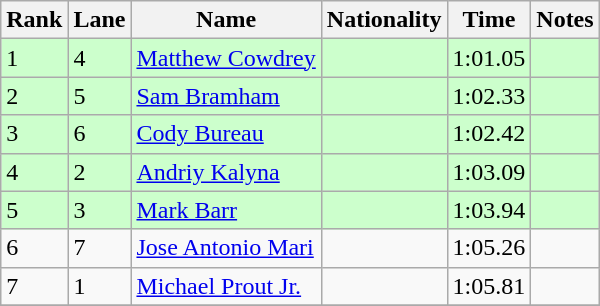<table class="wikitable">
<tr>
<th>Rank</th>
<th>Lane</th>
<th>Name</th>
<th>Nationality</th>
<th>Time</th>
<th>Notes</th>
</tr>
<tr>
<td bgcolor=ccffcc>1</td>
<td bgcolor=ccffcc>4</td>
<td bgcolor=ccffcc><a href='#'>Matthew Cowdrey</a></td>
<td bgcolor=ccffcc></td>
<td bgcolor=ccffcc>1:01.05</td>
<td bgcolor=ccffcc></td>
</tr>
<tr>
<td bgcolor=ccffcc>2</td>
<td bgcolor=ccffcc>5</td>
<td bgcolor=ccffcc><a href='#'>Sam Bramham</a></td>
<td bgcolor=ccffcc></td>
<td bgcolor=ccffcc>1:02.33</td>
<td bgcolor=ccffcc></td>
</tr>
<tr>
<td bgcolor=ccffcc>3</td>
<td bgcolor=ccffcc>6</td>
<td bgcolor=ccffcc><a href='#'>Cody Bureau</a></td>
<td bgcolor=ccffcc></td>
<td bgcolor=ccffcc>1:02.42</td>
<td bgcolor=ccffcc></td>
</tr>
<tr>
<td bgcolor=ccffcc>4</td>
<td bgcolor=ccffcc>2</td>
<td bgcolor=ccffcc><a href='#'>Andriy Kalyna</a></td>
<td bgcolor=ccffcc></td>
<td bgcolor=ccffcc>1:03.09</td>
<td bgcolor=ccffcc></td>
</tr>
<tr>
<td bgcolor=ccffcc>5</td>
<td bgcolor=ccffcc>3</td>
<td bgcolor=ccffcc><a href='#'>Mark Barr</a></td>
<td bgcolor=ccffcc></td>
<td bgcolor=ccffcc>1:03.94</td>
<td bgcolor=ccffcc></td>
</tr>
<tr>
<td>6</td>
<td>7</td>
<td><a href='#'>Jose Antonio Mari</a></td>
<td></td>
<td>1:05.26</td>
<td></td>
</tr>
<tr>
<td>7</td>
<td>1</td>
<td><a href='#'>Michael Prout Jr.</a></td>
<td></td>
<td>1:05.81</td>
<td></td>
</tr>
<tr>
</tr>
</table>
